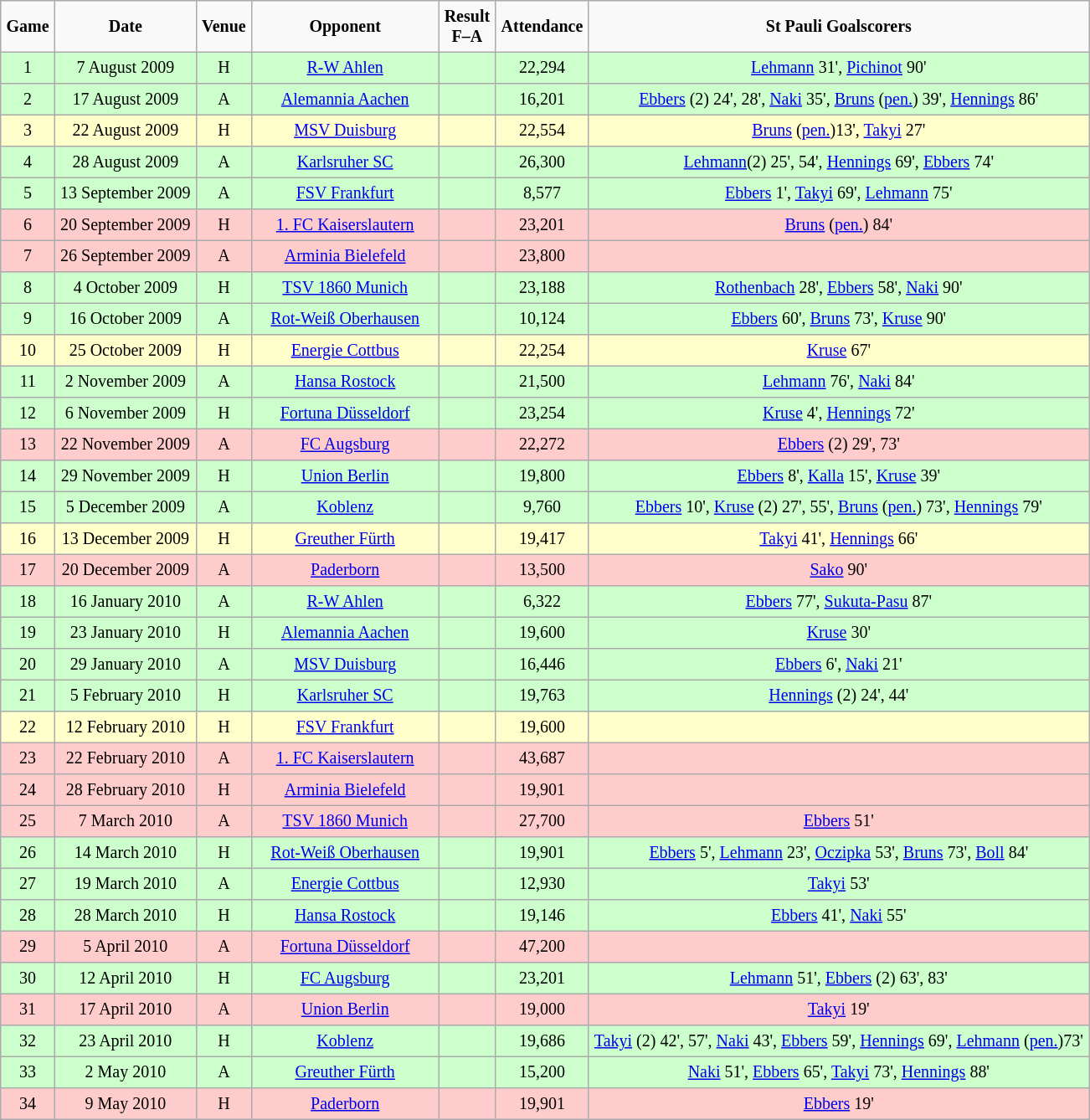<table border="2" cellpadding="4" cellspacing="0" style="text-align:center; background: #f9f9f9; border: 1px #aaa solid; border-collapse: collapse; font-size: smaller;">
<tr>
<th>Game</th>
<th>Date</th>
<th>Venue</th>
<th width="140px">Opponent</th>
<th>Result<br>F–A</th>
<th>Attendance</th>
<th>St Pauli Goalscorers</th>
</tr>
<tr bgcolor="#CCFFCC">
<td>1</td>
<td>7 August 2009</td>
<td>H</td>
<td><a href='#'>R-W Ahlen</a></td>
<td></td>
<td>22,294</td>
<td><a href='#'>Lehmann</a> 31', <a href='#'>Pichinot</a> 90'</td>
</tr>
<tr bgcolor="#CCFFCC">
<td>2</td>
<td>17 August 2009</td>
<td>A</td>
<td><a href='#'>Alemannia Aachen</a></td>
<td></td>
<td>16,201</td>
<td><a href='#'>Ebbers</a> (2) 24', 28', <a href='#'>Naki</a> 35', <a href='#'>Bruns</a> (<a href='#'>pen.</a>) 39', <a href='#'>Hennings</a> 86'</td>
</tr>
<tr bgcolor="#FFFFCC">
<td>3</td>
<td>22 August 2009</td>
<td>H</td>
<td><a href='#'>MSV Duisburg</a></td>
<td></td>
<td>22,554</td>
<td><a href='#'>Bruns</a> (<a href='#'>pen.</a>)13', <a href='#'>Takyi</a> 27'</td>
</tr>
<tr bgcolor="#CCFFCC">
<td>4</td>
<td>28 August 2009</td>
<td>A</td>
<td><a href='#'>Karlsruher SC</a></td>
<td></td>
<td>26,300</td>
<td><a href='#'>Lehmann</a>(2) 25', 54', <a href='#'>Hennings</a> 69', <a href='#'>Ebbers</a> 74'</td>
</tr>
<tr bgcolor="#CCFFCC">
<td>5</td>
<td>13 September 2009</td>
<td>A</td>
<td><a href='#'>FSV Frankfurt</a></td>
<td></td>
<td>8,577</td>
<td><a href='#'>Ebbers</a> 1', <a href='#'>Takyi</a> 69', <a href='#'>Lehmann</a> 75'</td>
</tr>
<tr bgcolor="#FFCCCC">
<td>6</td>
<td>20 September 2009</td>
<td>H</td>
<td><a href='#'>1. FC Kaiserslautern</a></td>
<td></td>
<td>23,201</td>
<td><a href='#'>Bruns</a> (<a href='#'>pen.</a>) 84'</td>
</tr>
<tr bgcolor="#FFCCCC">
<td>7</td>
<td>26 September 2009</td>
<td>A</td>
<td><a href='#'>Arminia Bielefeld</a></td>
<td></td>
<td>23,800</td>
<td></td>
</tr>
<tr bgcolor="#CCFFCC">
<td>8</td>
<td>4 October 2009</td>
<td>H</td>
<td><a href='#'>TSV 1860 Munich</a></td>
<td></td>
<td>23,188</td>
<td><a href='#'>Rothenbach</a> 28', <a href='#'>Ebbers</a> 58', <a href='#'>Naki</a> 90'</td>
</tr>
<tr bgcolor="#CCFFCC">
<td>9</td>
<td>16 October 2009</td>
<td>A</td>
<td><a href='#'>Rot-Weiß Oberhausen</a></td>
<td></td>
<td>10,124</td>
<td><a href='#'>Ebbers</a> 60', <a href='#'>Bruns</a> 73', <a href='#'>Kruse</a> 90'</td>
</tr>
<tr bgcolor="#FFFFCC">
<td>10</td>
<td>25 October 2009</td>
<td>H</td>
<td><a href='#'>Energie Cottbus</a></td>
<td></td>
<td>22,254</td>
<td><a href='#'>Kruse</a> 67'</td>
</tr>
<tr bgcolor="#CCFFCC">
<td>11</td>
<td>2 November 2009</td>
<td>A</td>
<td><a href='#'>Hansa Rostock</a></td>
<td></td>
<td>21,500</td>
<td><a href='#'>Lehmann</a> 76', <a href='#'>Naki</a> 84'</td>
</tr>
<tr bgcolor="#CCFFCC">
<td>12</td>
<td>6 November 2009</td>
<td>H</td>
<td><a href='#'>Fortuna Düsseldorf</a></td>
<td></td>
<td>23,254</td>
<td><a href='#'>Kruse</a> 4', <a href='#'>Hennings</a> 72'</td>
</tr>
<tr bgcolor="#FFCCCC">
<td>13</td>
<td>22 November 2009</td>
<td>A</td>
<td><a href='#'>FC Augsburg</a></td>
<td></td>
<td>22,272</td>
<td><a href='#'>Ebbers</a> (2) 29', 73'</td>
</tr>
<tr bgcolor="#CCFFCC">
<td>14</td>
<td>29 November 2009</td>
<td>H</td>
<td><a href='#'>Union Berlin</a></td>
<td></td>
<td>19,800</td>
<td><a href='#'>Ebbers</a> 8', <a href='#'>Kalla</a> 15', <a href='#'>Kruse</a> 39'</td>
</tr>
<tr bgcolor="#CCFFCC">
<td>15</td>
<td>5 December 2009</td>
<td>A</td>
<td><a href='#'>Koblenz</a></td>
<td></td>
<td>9,760</td>
<td><a href='#'>Ebbers</a> 10', <a href='#'>Kruse</a> (2) 27', 55', <a href='#'>Bruns</a> (<a href='#'>pen.</a>) 73', <a href='#'>Hennings</a> 79'</td>
</tr>
<tr bgcolor="#FFFFCC">
<td>16</td>
<td>13 December 2009</td>
<td>H</td>
<td><a href='#'>Greuther Fürth</a></td>
<td></td>
<td>19,417</td>
<td><a href='#'>Takyi</a> 41', <a href='#'>Hennings</a> 66'</td>
</tr>
<tr bgcolor="#FFCCCC">
<td>17</td>
<td>20 December 2009</td>
<td>A</td>
<td><a href='#'>Paderborn</a></td>
<td></td>
<td>13,500</td>
<td><a href='#'>Sako</a> 90'</td>
</tr>
<tr bgcolor="#CCFFCC">
<td>18</td>
<td>16 January 2010</td>
<td>A</td>
<td><a href='#'>R-W Ahlen</a></td>
<td></td>
<td>6,322</td>
<td><a href='#'>Ebbers</a> 77', <a href='#'>Sukuta-Pasu</a> 87'</td>
</tr>
<tr bgcolor="#CCFFCC">
<td>19</td>
<td>23 January 2010</td>
<td>H</td>
<td><a href='#'>Alemannia Aachen</a></td>
<td></td>
<td>19,600</td>
<td><a href='#'>Kruse</a> 30'</td>
</tr>
<tr bgcolor="#CCFFCC">
<td>20</td>
<td>29 January 2010</td>
<td>A</td>
<td><a href='#'>MSV Duisburg</a></td>
<td></td>
<td>16,446</td>
<td><a href='#'>Ebbers</a> 6', <a href='#'>Naki</a> 21'</td>
</tr>
<tr bgcolor="#CCFFCC">
<td>21</td>
<td>5 February 2010</td>
<td>H</td>
<td><a href='#'>Karlsruher SC</a></td>
<td></td>
<td>19,763</td>
<td><a href='#'>Hennings</a> (2) 24', 44'</td>
</tr>
<tr bgcolor="#FFFFCC">
<td>22</td>
<td>12 February 2010</td>
<td>H</td>
<td><a href='#'>FSV Frankfurt</a></td>
<td></td>
<td>19,600</td>
<td></td>
</tr>
<tr bgcolor="#FFCCCC">
<td>23</td>
<td>22 February 2010</td>
<td>A</td>
<td><a href='#'>1. FC Kaiserslautern</a></td>
<td></td>
<td>43,687</td>
<td></td>
</tr>
<tr bgcolor="#FFCCCC">
<td>24</td>
<td>28 February 2010</td>
<td>H</td>
<td><a href='#'>Arminia Bielefeld</a></td>
<td></td>
<td>19,901</td>
<td></td>
</tr>
<tr bgcolor="#FFCCCC">
<td>25</td>
<td>7 March 2010</td>
<td>A</td>
<td><a href='#'>TSV 1860 Munich</a></td>
<td></td>
<td>27,700</td>
<td><a href='#'>Ebbers</a> 51'</td>
</tr>
<tr bgcolor="#CCFFCC">
<td>26</td>
<td>14 March 2010</td>
<td>H</td>
<td><a href='#'>Rot-Weiß Oberhausen</a></td>
<td></td>
<td>19,901</td>
<td><a href='#'>Ebbers</a> 5', <a href='#'>Lehmann</a> 23', <a href='#'>Oczipka</a> 53', <a href='#'>Bruns</a> 73', <a href='#'>Boll</a> 84'</td>
</tr>
<tr bgcolor="#CCFFCC">
<td>27</td>
<td>19 March 2010</td>
<td>A</td>
<td><a href='#'>Energie Cottbus</a></td>
<td></td>
<td>12,930</td>
<td><a href='#'>Takyi</a> 53'</td>
</tr>
<tr bgcolor="#CCFFCC">
<td>28</td>
<td>28 March 2010</td>
<td>H</td>
<td><a href='#'>Hansa Rostock</a></td>
<td></td>
<td>19,146</td>
<td><a href='#'>Ebbers</a> 41', <a href='#'>Naki</a> 55'</td>
</tr>
<tr bgcolor="#FFCCCC">
<td>29</td>
<td>5 April 2010</td>
<td>A</td>
<td><a href='#'>Fortuna Düsseldorf</a></td>
<td></td>
<td>47,200</td>
<td></td>
</tr>
<tr bgcolor="#CCFFCC">
<td>30</td>
<td>12 April 2010</td>
<td>H</td>
<td><a href='#'>FC Augsburg</a></td>
<td></td>
<td>23,201</td>
<td><a href='#'>Lehmann</a> 51', <a href='#'>Ebbers</a> (2) 63', 83'</td>
</tr>
<tr bgcolor="#FFCCCC">
<td>31</td>
<td>17 April 2010</td>
<td>A</td>
<td><a href='#'>Union Berlin</a></td>
<td></td>
<td>19,000</td>
<td><a href='#'>Takyi</a> 19'</td>
</tr>
<tr bgcolor="#CCFFCC">
<td>32</td>
<td>23 April 2010</td>
<td>H</td>
<td><a href='#'>Koblenz</a></td>
<td></td>
<td>19,686</td>
<td><a href='#'>Takyi</a> (2) 42', 57', <a href='#'>Naki</a> 43', <a href='#'>Ebbers</a> 59', <a href='#'>Hennings</a> 69', <a href='#'>Lehmann</a> (<a href='#'>pen.</a>)73'</td>
</tr>
<tr bgcolor="#CCFFCC">
<td>33</td>
<td>2 May 2010</td>
<td>A</td>
<td><a href='#'>Greuther Fürth</a></td>
<td></td>
<td>15,200</td>
<td><a href='#'>Naki</a> 51', <a href='#'>Ebbers</a> 65', <a href='#'>Takyi</a> 73', <a href='#'>Hennings</a> 88'</td>
</tr>
<tr bgcolor="#FFCCCC">
<td>34</td>
<td>9 May 2010</td>
<td>H</td>
<td><a href='#'>Paderborn</a></td>
<td></td>
<td>19,901</td>
<td><a href='#'>Ebbers</a> 19'</td>
</tr>
</table>
